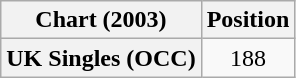<table class="wikitable plainrowheaders" style="text-align:center">
<tr>
<th scope="col">Chart (2003)</th>
<th scope="col">Position</th>
</tr>
<tr>
<th scope="row">UK Singles (OCC)</th>
<td>188</td>
</tr>
</table>
